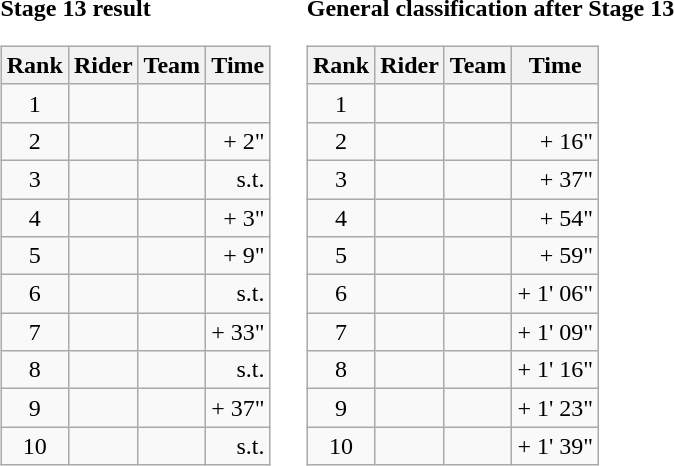<table>
<tr>
<td><strong>Stage 13 result</strong><br><table class="wikitable">
<tr>
<th scope="col">Rank</th>
<th scope="col">Rider</th>
<th scope="col">Team</th>
<th scope="col">Time</th>
</tr>
<tr>
<td style="text-align:center;">1</td>
<td></td>
<td></td>
<td style="text-align:right;"></td>
</tr>
<tr>
<td style="text-align:center;">2</td>
<td></td>
<td></td>
<td style="text-align:right;">+ 2"</td>
</tr>
<tr>
<td style="text-align:center;">3</td>
<td></td>
<td></td>
<td style="text-align:right;">s.t.</td>
</tr>
<tr>
<td style="text-align:center;">4</td>
<td></td>
<td></td>
<td style="text-align:right;">+ 3"</td>
</tr>
<tr>
<td style="text-align:center;">5</td>
<td></td>
<td></td>
<td style="text-align:right;">+ 9"</td>
</tr>
<tr>
<td style="text-align:center;">6</td>
<td></td>
<td></td>
<td style="text-align:right;">s.t.</td>
</tr>
<tr>
<td style="text-align:center;">7</td>
<td></td>
<td></td>
<td style="text-align:right;">+ 33"</td>
</tr>
<tr>
<td style="text-align:center;">8</td>
<td></td>
<td></td>
<td style="text-align:right;">s.t.</td>
</tr>
<tr>
<td style="text-align:center;">9</td>
<td></td>
<td></td>
<td style="text-align:right;">+ 37"</td>
</tr>
<tr>
<td style="text-align:center;">10</td>
<td></td>
<td></td>
<td style="text-align:right;">s.t.</td>
</tr>
</table>
</td>
<td></td>
<td><strong>General classification after Stage 13</strong><br><table class="wikitable">
<tr>
<th scope="col">Rank</th>
<th scope="col">Rider</th>
<th scope="col">Team</th>
<th scope="col">Time</th>
</tr>
<tr>
<td style="text-align:center;">1</td>
<td></td>
<td></td>
<td style="text-align:right;"></td>
</tr>
<tr>
<td style="text-align:center;">2</td>
<td></td>
<td></td>
<td style="text-align:right;">+ 16"</td>
</tr>
<tr>
<td style="text-align:center;">3</td>
<td></td>
<td></td>
<td style="text-align:right;">+ 37"</td>
</tr>
<tr>
<td style="text-align:center;">4</td>
<td></td>
<td></td>
<td style="text-align:right;">+ 54"</td>
</tr>
<tr>
<td style="text-align:center;">5</td>
<td></td>
<td></td>
<td style="text-align:right;">+ 59"</td>
</tr>
<tr>
<td style="text-align:center;">6</td>
<td></td>
<td></td>
<td style="text-align:right;">+ 1' 06"</td>
</tr>
<tr>
<td style="text-align:center;">7</td>
<td></td>
<td></td>
<td style="text-align:right;">+ 1' 09"</td>
</tr>
<tr>
<td style="text-align:center;">8</td>
<td></td>
<td></td>
<td style="text-align:right;">+ 1' 16"</td>
</tr>
<tr>
<td style="text-align:center;">9</td>
<td></td>
<td></td>
<td style="text-align:right;">+ 1' 23"</td>
</tr>
<tr>
<td style="text-align:center;">10</td>
<td></td>
<td></td>
<td style="text-align:right;">+ 1' 39"</td>
</tr>
</table>
</td>
</tr>
</table>
